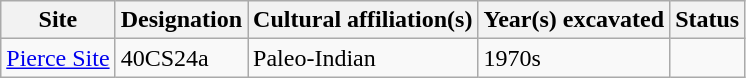<table class="wikitable">
<tr>
<th>Site</th>
<th>Designation</th>
<th>Cultural affiliation(s)</th>
<th>Year(s) excavated</th>
<th>Status</th>
</tr>
<tr>
<td><a href='#'>Pierce Site</a></td>
<td>40CS24a</td>
<td>Paleo-Indian</td>
<td>1970s</td>
<td></td>
</tr>
</table>
